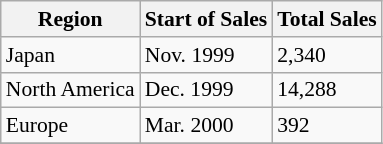<table class="wikitable" style="font-size:90%;">
<tr>
<th>Region</th>
<th>Start of Sales</th>
<th>Total Sales</th>
</tr>
<tr>
<td>Japan</td>
<td>Nov. 1999</td>
<td>2,340</td>
</tr>
<tr>
<td>North America</td>
<td>Dec. 1999</td>
<td>14,288</td>
</tr>
<tr>
<td>Europe</td>
<td>Mar. 2000</td>
<td>392</td>
</tr>
<tr>
</tr>
</table>
